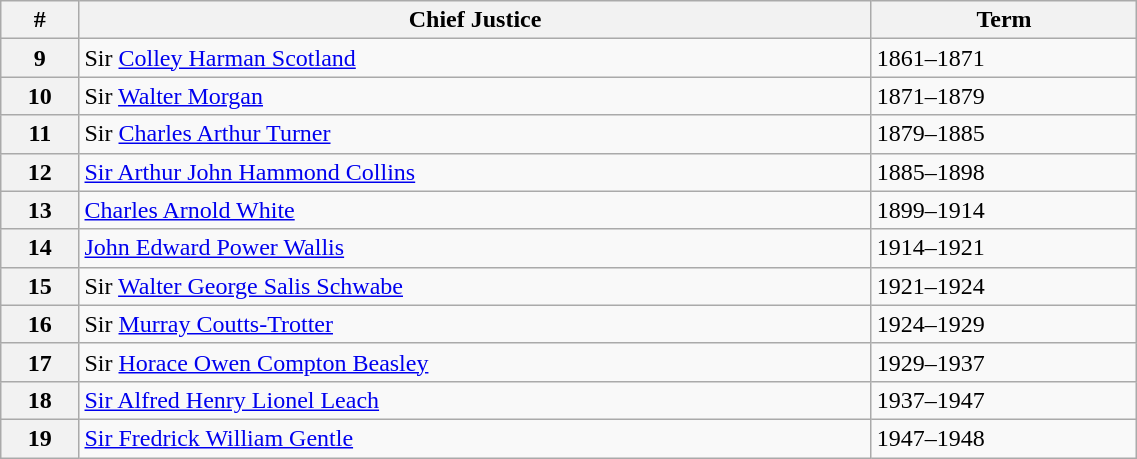<table class="wikitable" width="60%">
<tr>
<th>#</th>
<th>Chief Justice</th>
<th>Term</th>
</tr>
<tr>
<th>9</th>
<td>Sir <a href='#'>Colley Harman Scotland</a></td>
<td>1861–1871</td>
</tr>
<tr>
<th>10</th>
<td>Sir <a href='#'>Walter Morgan</a></td>
<td>1871–1879</td>
</tr>
<tr>
<th>11</th>
<td>Sir <a href='#'>Charles Arthur Turner</a></td>
<td>1879–1885</td>
</tr>
<tr>
<th>12</th>
<td><a href='#'>Sir Arthur John Hammond Collins</a></td>
<td>1885–1898</td>
</tr>
<tr>
<th>13</th>
<td><a href='#'>Charles Arnold White</a></td>
<td>1899–1914</td>
</tr>
<tr>
<th>14</th>
<td><a href='#'>John Edward Power Wallis</a></td>
<td>1914–1921</td>
</tr>
<tr>
<th>15</th>
<td>Sir <a href='#'>Walter George Salis Schwabe</a></td>
<td>1921–1924</td>
</tr>
<tr>
<th>16</th>
<td>Sir <a href='#'>Murray Coutts-Trotter</a></td>
<td>1924–1929</td>
</tr>
<tr>
<th>17</th>
<td>Sir <a href='#'>Horace Owen Compton Beasley</a></td>
<td>1929–1937</td>
</tr>
<tr>
<th>18</th>
<td><a href='#'>Sir Alfred Henry Lionel Leach</a></td>
<td>1937–1947</td>
</tr>
<tr>
<th>19</th>
<td><a href='#'>Sir Fredrick William Gentle</a></td>
<td>1947–1948</td>
</tr>
</table>
